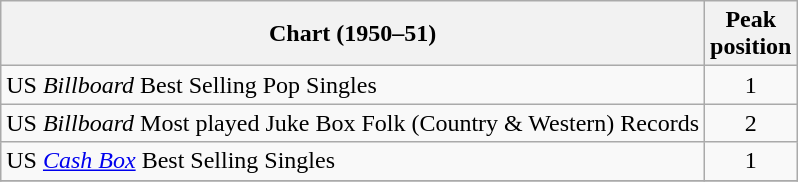<table class="wikitable sortable">
<tr>
<th align="left">Chart (1950–51)</th>
<th style="text-align:center;">Peak<br>position</th>
</tr>
<tr>
<td align="left">US <em>Billboard</em> Best Selling Pop Singles</td>
<td style="text-align:center;">1</td>
</tr>
<tr>
<td align="left">US <em>Billboard</em> Most played Juke Box Folk (Country & Western) Records</td>
<td style="text-align:center;">2</td>
</tr>
<tr>
<td>US <a href='#'><em>Cash Box</em></a> Best Selling Singles</td>
<td align="center">1</td>
</tr>
<tr>
</tr>
</table>
